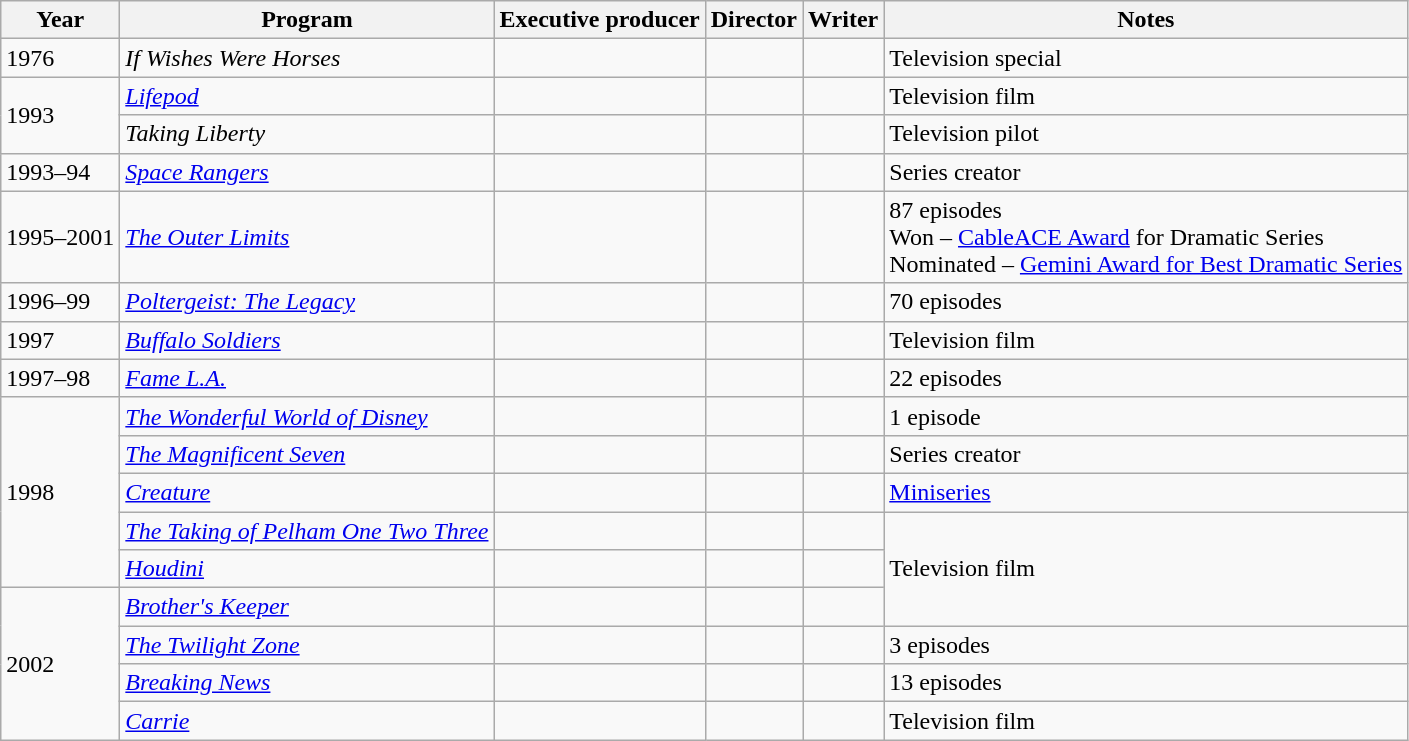<table class="wikitable">
<tr>
<th>Year</th>
<th>Program</th>
<th>Executive producer</th>
<th>Director</th>
<th>Writer</th>
<th>Notes</th>
</tr>
<tr>
<td>1976</td>
<td><em>If Wishes Were Horses</em></td>
<td></td>
<td></td>
<td></td>
<td>Television special</td>
</tr>
<tr>
<td rowspan="2">1993</td>
<td><em><a href='#'>Lifepod</a></em></td>
<td></td>
<td></td>
<td></td>
<td>Television film</td>
</tr>
<tr>
<td><em>Taking Liberty</em></td>
<td></td>
<td></td>
<td></td>
<td>Television pilot</td>
</tr>
<tr>
<td>1993–94</td>
<td><em><a href='#'>Space Rangers</a></em></td>
<td></td>
<td></td>
<td></td>
<td>Series creator</td>
</tr>
<tr>
<td>1995–2001</td>
<td><a href='#'><em>The Outer Limits</em></a></td>
<td></td>
<td></td>
<td></td>
<td>87 episodes<br>Won – <a href='#'>CableACE Award</a> for Dramatic Series<br>Nominated – <a href='#'>Gemini Award for Best Dramatic Series</a></td>
</tr>
<tr>
<td>1996–99</td>
<td><em><a href='#'>Poltergeist: The Legacy</a></em></td>
<td></td>
<td></td>
<td></td>
<td>70 episodes</td>
</tr>
<tr>
<td>1997</td>
<td><a href='#'><em>Buffalo Soldiers</em></a></td>
<td></td>
<td></td>
<td></td>
<td>Television film</td>
</tr>
<tr>
<td>1997–98</td>
<td><em><a href='#'>Fame L.A.</a></em></td>
<td></td>
<td></td>
<td></td>
<td>22 episodes</td>
</tr>
<tr>
<td rowspan="5">1998</td>
<td><em><a href='#'>The Wonderful World of Disney</a></em></td>
<td></td>
<td></td>
<td></td>
<td>1 episode</td>
</tr>
<tr>
<td><em><a href='#'>The Magnificent Seven</a></em></td>
<td></td>
<td></td>
<td></td>
<td>Series creator</td>
</tr>
<tr>
<td><a href='#'><em>Creature</em></a></td>
<td></td>
<td></td>
<td></td>
<td><a href='#'>Miniseries</a></td>
</tr>
<tr>
<td><em><a href='#'>The Taking of Pelham One Two Three</a></em></td>
<td></td>
<td></td>
<td></td>
<td rowspan="3">Television film</td>
</tr>
<tr>
<td><em><a href='#'>Houdini</a></em></td>
<td></td>
<td></td>
<td></td>
</tr>
<tr>
<td rowspan="4">2002</td>
<td><em><a href='#'>Brother's Keeper</a></em></td>
<td></td>
<td></td>
<td></td>
</tr>
<tr>
<td><em><a href='#'>The Twilight Zone</a></em></td>
<td></td>
<td></td>
<td></td>
<td>3 episodes</td>
</tr>
<tr>
<td><em><a href='#'>Breaking News</a></em></td>
<td></td>
<td></td>
<td></td>
<td>13 episodes</td>
</tr>
<tr>
<td><em><a href='#'>Carrie</a></em></td>
<td></td>
<td></td>
<td></td>
<td>Television film</td>
</tr>
</table>
